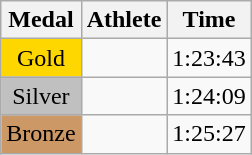<table class="wikitable">
<tr>
<th>Medal</th>
<th>Athlete</th>
<th>Time</th>
</tr>
<tr>
<td style="text-align:center;background-color:gold;">Gold</td>
<td></td>
<td>1:23:43</td>
</tr>
<tr>
<td style="text-align:center;background-color:silver;">Silver</td>
<td></td>
<td>1:24:09</td>
</tr>
<tr>
<td style="text-align:center;background-color:#CC9966;">Bronze</td>
<td></td>
<td>1:25:27</td>
</tr>
</table>
